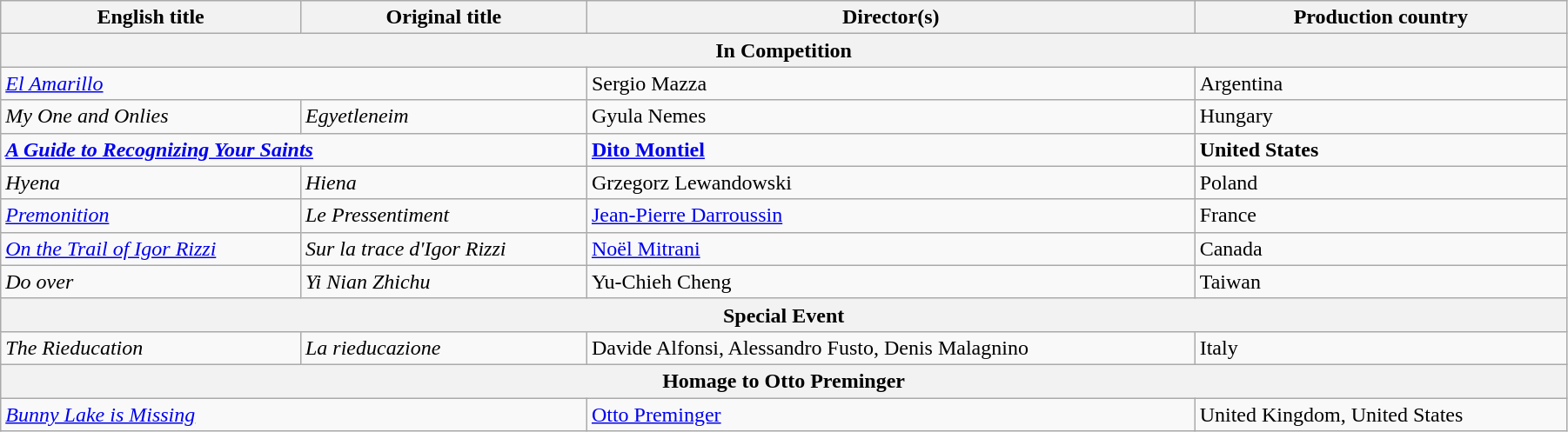<table class="wikitable" style="width:95%; margin-bottom:0px">
<tr>
<th>English title</th>
<th>Original title</th>
<th>Director(s)</th>
<th>Production country</th>
</tr>
<tr>
<th colspan="4">In Competition</th>
</tr>
<tr>
<td colspan="2"><em><a href='#'>El Amarillo</a></em></td>
<td>Sergio Mazza</td>
<td>Argentina</td>
</tr>
<tr>
<td><em>My One and Onlies</em></td>
<td><em>Egyetleneim</em></td>
<td>Gyula Nemes</td>
<td>Hungary</td>
</tr>
<tr>
<td colspan=2><strong><em><a href='#'>A Guide to Recognizing Your Saints</a></em></strong></td>
<td><strong><a href='#'>Dito Montiel</a></strong></td>
<td><strong>United States</strong></td>
</tr>
<tr>
<td><em>Hyena</em></td>
<td><em>Hiena</em></td>
<td>Grzegorz Lewandowski</td>
<td>Poland</td>
</tr>
<tr>
<td><em><a href='#'>Premonition</a></em></td>
<td><em>Le Pressentiment</em></td>
<td><a href='#'>Jean-Pierre Darroussin</a></td>
<td>France</td>
</tr>
<tr>
<td><em><a href='#'>On the Trail of Igor Rizzi</a></em></td>
<td><em>Sur la trace d'Igor Rizzi</em></td>
<td><a href='#'>Noël Mitrani</a></td>
<td>Canada</td>
</tr>
<tr>
<td><em>Do over</em></td>
<td><em>Yi Nian Zhichu</em></td>
<td>Yu-Chieh Cheng</td>
<td>Taiwan</td>
</tr>
<tr>
<th colspan="4">Special Event</th>
</tr>
<tr>
<td><em>The Rieducation</em></td>
<td><em>La rieducazione</em></td>
<td>Davide Alfonsi, Alessandro Fusto, Denis Malagnino</td>
<td>Italy</td>
</tr>
<tr>
<th colspan="4">Homage to Otto Preminger</th>
</tr>
<tr>
<td colspan="2"><em><a href='#'>Bunny Lake is Missing</a></em></td>
<td><a href='#'>Otto Preminger</a></td>
<td>United Kingdom, United States</td>
</tr>
</table>
